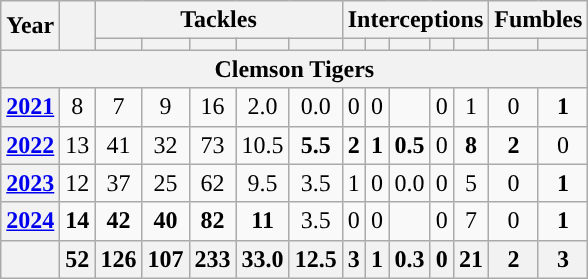<table class="wikitable sortable" style="text-align:center;">
<tr>
<th rowspan="2">Year</th>
<th colspan="1" rowspan="2"></th>
<th colspan="5">Tackles</th>
<th colspan="5">Interceptions</th>
<th colspan="2">Fumbles</th>
</tr>
<tr>
<th></th>
<th></th>
<th></th>
<th></th>
<th></th>
<th></th>
<th></th>
<th></th>
<th></th>
<th></th>
<th></th>
<th></th>
</tr>
<tr>
<th colspan="14">Clemson Tigers</th>
</tr>
<tr>
<th><a href='#'>2021</a></th>
<td>8</td>
<td>7</td>
<td>9</td>
<td>16</td>
<td>2.0</td>
<td>0.0</td>
<td>0</td>
<td>0</td>
<td></td>
<td>0</td>
<td>1</td>
<td>0</td>
<td><strong>1</strong></td>
</tr>
<tr>
<th><a href='#'>2022</a></th>
<td>13</td>
<td>41</td>
<td>32</td>
<td>73</td>
<td>10.5</td>
<td><strong>5.5</strong></td>
<td><strong>2</strong></td>
<td><strong>1</strong></td>
<td><strong>0.5</strong></td>
<td>0</td>
<td><strong>8</strong></td>
<td><strong>2</strong></td>
<td>0</td>
</tr>
<tr>
<th><a href='#'>2023</a></th>
<td>12</td>
<td>37</td>
<td>25</td>
<td>62</td>
<td>9.5</td>
<td>3.5</td>
<td>1</td>
<td>0</td>
<td>0.0</td>
<td>0</td>
<td>5</td>
<td>0</td>
<td><strong>1</strong></td>
</tr>
<tr>
<th><a href='#'>2024</a></th>
<td><strong>14</strong></td>
<td><strong>42</strong></td>
<td><strong>40</strong></td>
<td><strong>82</strong></td>
<td><strong>11</strong></td>
<td>3.5</td>
<td>0</td>
<td>0</td>
<td></td>
<td>0</td>
<td>7</td>
<td>0</td>
<td><strong>1</strong></td>
</tr>
<tr>
<th></th>
<th>52</th>
<th>126</th>
<th>107</th>
<th>233</th>
<th>33.0</th>
<th>12.5</th>
<th>3</th>
<th>1</th>
<th>0.3</th>
<th>0</th>
<th>21</th>
<th>2</th>
<th>3</th>
</tr>
</table>
